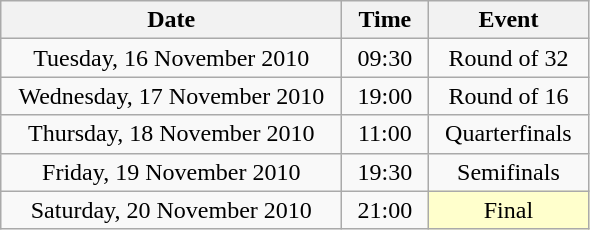<table class = "wikitable" style="text-align:center;">
<tr>
<th width=220>Date</th>
<th width=50>Time</th>
<th width=100>Event</th>
</tr>
<tr>
<td>Tuesday, 16 November 2010</td>
<td>09:30</td>
<td>Round of 32</td>
</tr>
<tr>
<td>Wednesday, 17 November 2010</td>
<td>19:00</td>
<td>Round of 16</td>
</tr>
<tr>
<td>Thursday, 18 November 2010</td>
<td>11:00</td>
<td>Quarterfinals</td>
</tr>
<tr>
<td>Friday, 19 November 2010</td>
<td>19:30</td>
<td>Semifinals</td>
</tr>
<tr>
<td>Saturday, 20 November 2010</td>
<td>21:00</td>
<td bgcolor=ffffcc>Final</td>
</tr>
</table>
